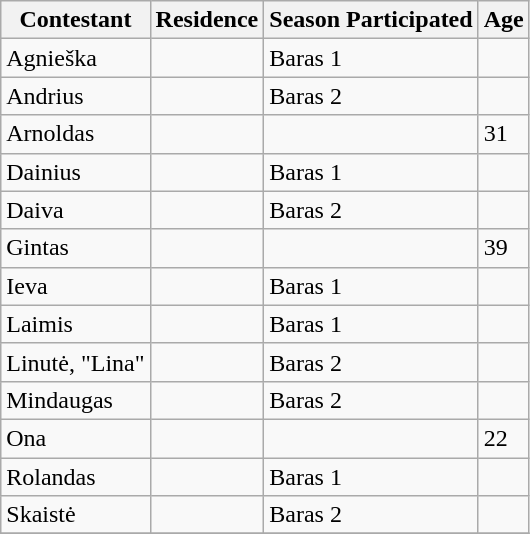<table class=wikitable>
<tr>
<th>Contestant</th>
<th>Residence</th>
<th>Season Participated</th>
<th>Age</th>
</tr>
<tr>
<td>Agnieška</td>
<td></td>
<td>Baras 1</td>
<td></td>
</tr>
<tr>
<td>Andrius</td>
<td></td>
<td>Baras 2</td>
<td></td>
</tr>
<tr>
<td>Arnoldas</td>
<td></td>
<td></td>
<td>31</td>
</tr>
<tr>
<td>Dainius</td>
<td></td>
<td>Baras 1</td>
<td></td>
</tr>
<tr>
<td>Daiva</td>
<td></td>
<td>Baras 2</td>
<td></td>
</tr>
<tr>
<td>Gintas</td>
<td></td>
<td></td>
<td>39</td>
</tr>
<tr>
<td>Ieva</td>
<td></td>
<td>Baras 1</td>
<td></td>
</tr>
<tr>
<td>Laimis</td>
<td></td>
<td>Baras 1</td>
<td></td>
</tr>
<tr>
<td>Linutė, "Lina"</td>
<td></td>
<td>Baras 2</td>
<td></td>
</tr>
<tr>
<td>Mindaugas</td>
<td></td>
<td>Baras 2</td>
<td></td>
</tr>
<tr>
<td>Ona</td>
<td></td>
<td></td>
<td>22</td>
</tr>
<tr>
<td>Rolandas</td>
<td></td>
<td>Baras 1</td>
<td></td>
</tr>
<tr>
<td>Skaistė</td>
<td></td>
<td>Baras 2</td>
<td></td>
</tr>
<tr>
</tr>
</table>
